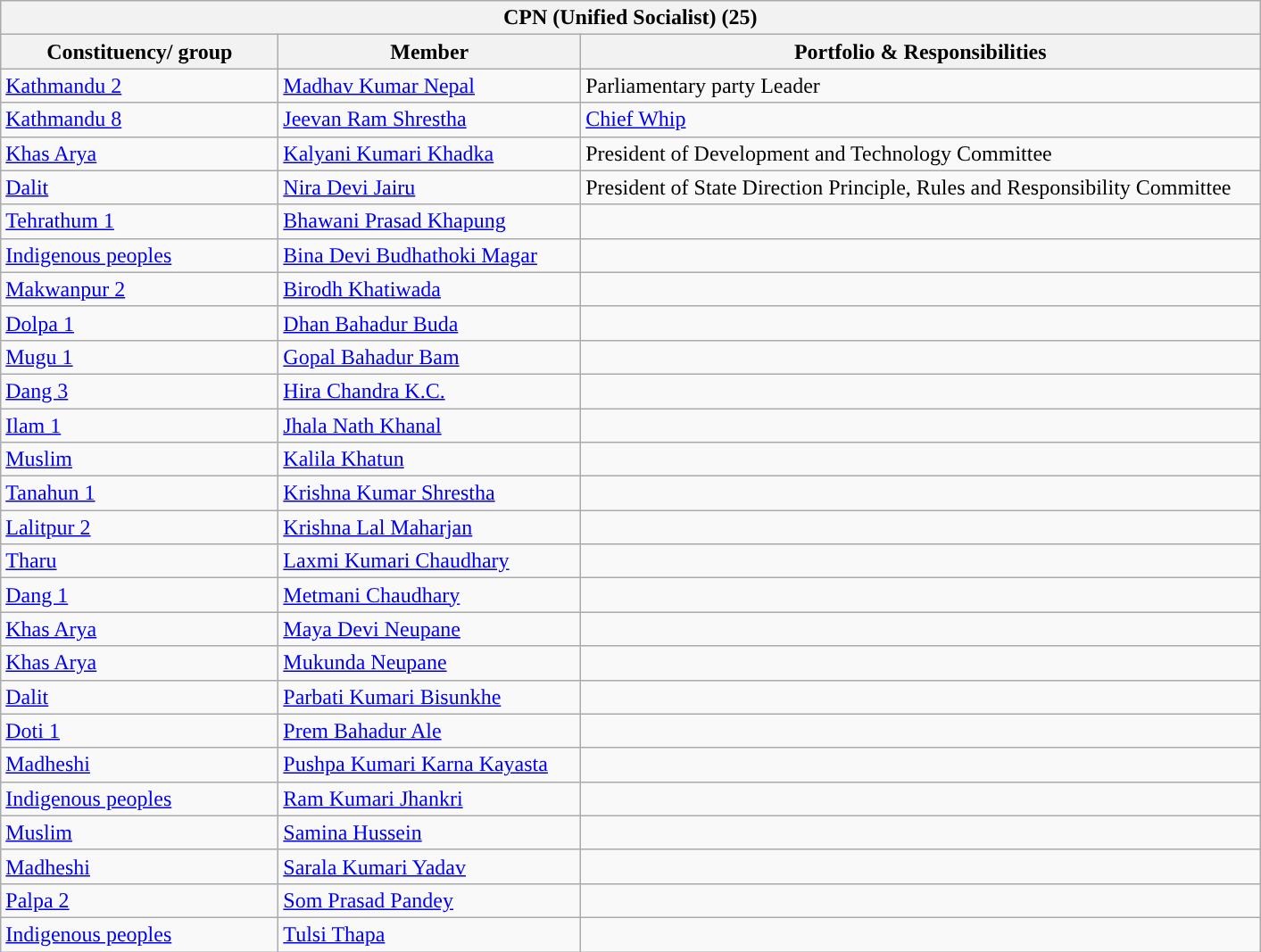<table class="wikitable sortable mw-collapsible mw-collapsed">
<tr>
<th colspan="3" style="width: 700pt; background:">CPN (Unified Socialist) (25)</th>
</tr>
<tr>
<th style="width:150pt;">Constituency/ group</th>
<th>Member</th>
<th style="width:375pt;">Portfolio & Responsibilities</th>
</tr>
<tr>
<td><a href='#'>Kathmandu 2</a></td>
<td><a href='#'>Madhav Kumar Nepal</a></td>
<td>Parliamentary party Leader</td>
</tr>
<tr>
<td><a href='#'>Kathmandu 8</a></td>
<td><a href='#'>Jeevan Ram Shrestha</a></td>
<td><a href='#'>Chief Whip</a></td>
</tr>
<tr>
<td><a href='#'>Khas Arya</a></td>
<td><a href='#'>Kalyani Kumari Khadka</a></td>
<td>President of Development and Technology Committee</td>
</tr>
<tr>
<td><a href='#'>Dalit</a></td>
<td><a href='#'>Nira Devi Jairu</a></td>
<td>President of State Direction Principle, Rules and Responsibility Committee</td>
</tr>
<tr>
<td><a href='#'>Tehrathum 1</a></td>
<td><a href='#'>Bhawani Prasad Khapung</a></td>
<td></td>
</tr>
<tr>
<td><a href='#'>Indigenous peoples</a></td>
<td><a href='#'>Bina Devi Budhathoki Magar</a></td>
<td></td>
</tr>
<tr>
<td><a href='#'>Makwanpur 2</a></td>
<td><a href='#'>Birodh Khatiwada</a></td>
<td></td>
</tr>
<tr>
<td><a href='#'>Dolpa 1</a></td>
<td><a href='#'>Dhan Bahadur Buda</a></td>
<td></td>
</tr>
<tr>
<td><a href='#'>Mugu 1</a></td>
<td><a href='#'>Gopal Bahadur Bam</a></td>
<td></td>
</tr>
<tr>
<td><a href='#'>Dang 3</a></td>
<td><a href='#'>Hira Chandra K.C.</a></td>
<td></td>
</tr>
<tr>
<td><a href='#'>Ilam 1</a></td>
<td><a href='#'>Jhala Nath Khanal</a></td>
<td></td>
</tr>
<tr>
<td><a href='#'>Muslim</a></td>
<td><a href='#'>Kalila Khatun</a></td>
<td></td>
</tr>
<tr>
<td><a href='#'>Tanahun 1</a></td>
<td><a href='#'>Krishna Kumar Shrestha</a></td>
<td></td>
</tr>
<tr>
<td><a href='#'>Lalitpur 2</a></td>
<td><a href='#'>Krishna Lal Maharjan</a></td>
<td></td>
</tr>
<tr>
<td><a href='#'>Tharu</a></td>
<td><a href='#'>Laxmi Kumari Chaudhary</a></td>
<td></td>
</tr>
<tr>
<td><a href='#'>Dang 1</a></td>
<td><a href='#'>Metmani Chaudhary</a></td>
<td></td>
</tr>
<tr>
<td><a href='#'>Khas Arya</a></td>
<td><a href='#'>Maya Devi Neupane</a></td>
<td></td>
</tr>
<tr>
<td><a href='#'>Khas Arya</a></td>
<td><a href='#'>Mukunda Neupane</a></td>
<td></td>
</tr>
<tr>
<td><a href='#'>Dalit</a></td>
<td><a href='#'>Parbati Kumari Bisunkhe</a></td>
<td></td>
</tr>
<tr>
<td><a href='#'>Doti 1</a></td>
<td><a href='#'>Prem Bahadur Ale</a></td>
<td></td>
</tr>
<tr>
<td><a href='#'>Madheshi</a></td>
<td><a href='#'>Pushpa Kumari Karna Kayasta</a></td>
<td></td>
</tr>
<tr>
<td><a href='#'>Indigenous peoples</a></td>
<td><a href='#'>Ram Kumari Jhankri</a></td>
<td></td>
</tr>
<tr>
<td><a href='#'>Muslim</a></td>
<td><a href='#'>Samina Hussein</a></td>
<td></td>
</tr>
<tr>
<td><a href='#'>Madheshi</a></td>
<td><a href='#'>Sarala Kumari Yadav</a></td>
<td></td>
</tr>
<tr>
<td><a href='#'>Palpa 2</a></td>
<td><a href='#'>Som Prasad Pandey</a></td>
<td></td>
</tr>
<tr>
<td><a href='#'>Indigenous peoples</a></td>
<td><a href='#'>Tulsi Thapa</a></td>
<td></td>
</tr>
</table>
